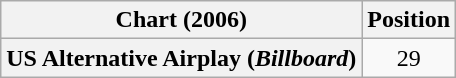<table class="wikitable plainrowheaders" style="text-align:center">
<tr>
<th scope="col">Chart (2006)</th>
<th scope="col">Position</th>
</tr>
<tr>
<th scope="row">US Alternative Airplay (<em>Billboard</em>)</th>
<td>29</td>
</tr>
</table>
